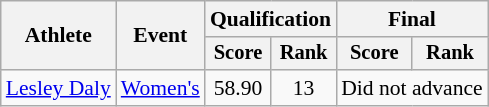<table class="wikitable" style="font-size:90%">
<tr>
<th rowspan="2">Athlete</th>
<th rowspan="2">Event</th>
<th colspan="2">Qualification</th>
<th colspan="2">Final</th>
</tr>
<tr style="font-size:95%">
<th>Score</th>
<th>Rank</th>
<th>Score</th>
<th>Rank</th>
</tr>
<tr align=center>
<td align=left><a href='#'>Lesley Daly</a></td>
<td align=left><a href='#'>Women's</a></td>
<td>58.90</td>
<td>13</td>
<td colspan=2>Did not advance</td>
</tr>
</table>
